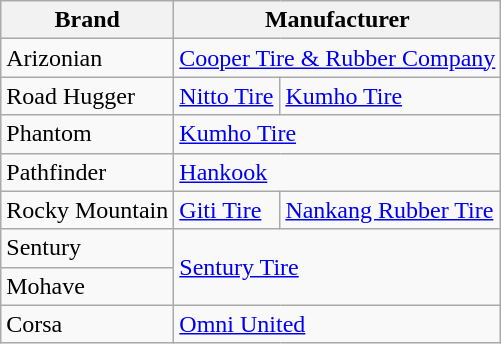<table class="wikitable sortable">
<tr>
<th>Brand</th>
<th colspan="2">Manufacturer</th>
</tr>
<tr>
<td>Arizonian</td>
<td colspan="2"><a href='#'>Cooper Tire & Rubber Company</a></td>
</tr>
<tr>
<td>Road Hugger</td>
<td><a href='#'>Nitto Tire</a></td>
<td><a href='#'>Kumho Tire</a></td>
</tr>
<tr>
<td>Phantom</td>
<td colspan="2"><a href='#'>Kumho Tire</a></td>
</tr>
<tr>
<td>Pathfinder</td>
<td colspan="2"><a href='#'>Hankook</a></td>
</tr>
<tr>
<td>Rocky Mountain</td>
<td><a href='#'>Giti Tire</a></td>
<td><a href='#'>Nankang Rubber Tire</a></td>
</tr>
<tr>
<td>Sentury</td>
<td colspan="2" rowspan="2"><a href='#'>Sentury Tire</a></td>
</tr>
<tr>
<td>Mohave</td>
</tr>
<tr>
<td>Corsa</td>
<td colspan="2"><a href='#'>Omni United</a></td>
</tr>
</table>
